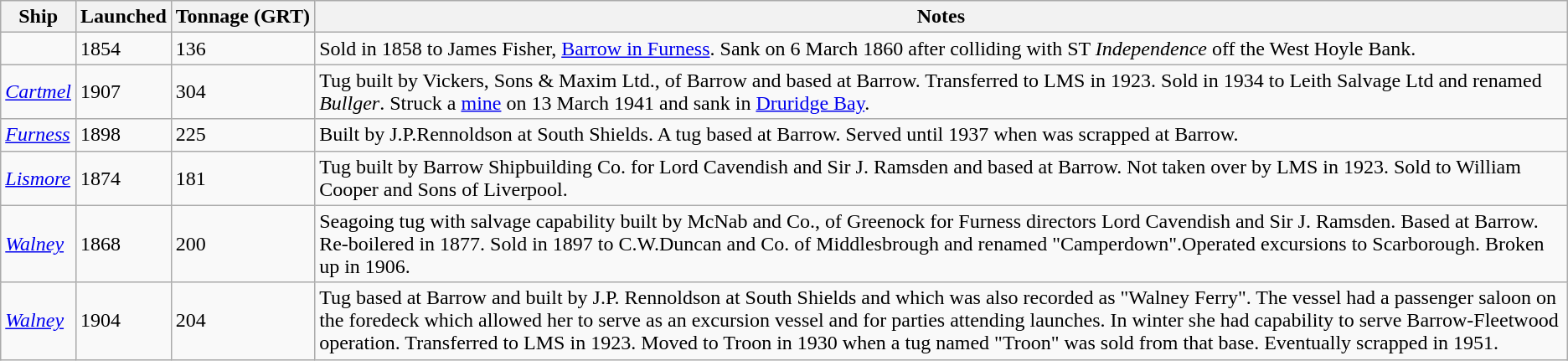<table class="wikitable">
<tr>
<th>Ship</th>
<th>Launched</th>
<th>Tonnage (GRT)</th>
<th>Notes</th>
</tr>
<tr>
<td></td>
<td>1854</td>
<td>136</td>
<td>Sold in 1858 to James Fisher, <a href='#'>Barrow in Furness</a>. Sank on 6 March 1860 after colliding with ST <em>Independence</em> off the West Hoyle Bank.</td>
</tr>
<tr>
<td><a href='#'><em>Cartmel</em></a></td>
<td>1907</td>
<td>304</td>
<td>Tug built by Vickers, Sons & Maxim Ltd., of Barrow and based at Barrow. Transferred to LMS in 1923. Sold in 1934 to Leith Salvage Ltd and renamed <em>Bullger</em>. Struck a <a href='#'>mine</a> on 13 March 1941 and sank in <a href='#'>Druridge Bay</a>.</td>
</tr>
<tr>
<td><a href='#'><em>Furness</em></a></td>
<td>1898</td>
<td>225</td>
<td>Built by J.P.Rennoldson at South Shields.  A tug based at Barrow. Served until 1937 when was scrapped at Barrow.</td>
</tr>
<tr>
<td><a href='#'><em>Lismore</em></a></td>
<td>1874</td>
<td>181</td>
<td>Tug built by Barrow Shipbuilding Co. for Lord Cavendish and Sir J. Ramsden and based at Barrow. Not taken over by LMS in 1923. Sold to William Cooper and Sons of Liverpool.</td>
</tr>
<tr>
<td><a href='#'><em>Walney</em></a></td>
<td>1868</td>
<td>200</td>
<td>Seagoing tug with salvage capability built by McNab and Co., of Greenock for Furness directors Lord Cavendish and Sir J. Ramsden. Based at Barrow. Re-boilered in 1877. Sold in 1897 to C.W.Duncan  and Co. of Middlesbrough and renamed "Camperdown".Operated excursions to Scarborough.  Broken up in 1906.</td>
</tr>
<tr>
<td><a href='#'><em>Walney</em></a></td>
<td>1904</td>
<td>204</td>
<td>Tug based at Barrow and built by J.P. Rennoldson at South Shields and which was also recorded as "Walney Ferry". The vessel had a passenger saloon on the foredeck which allowed her to serve as an excursion vessel and for parties attending launches. In winter she had capability to serve Barrow-Fleetwood operation. Transferred to LMS in 1923. Moved to Troon in 1930 when a tug named "Troon" was sold from that base.  Eventually scrapped in 1951.</td>
</tr>
</table>
